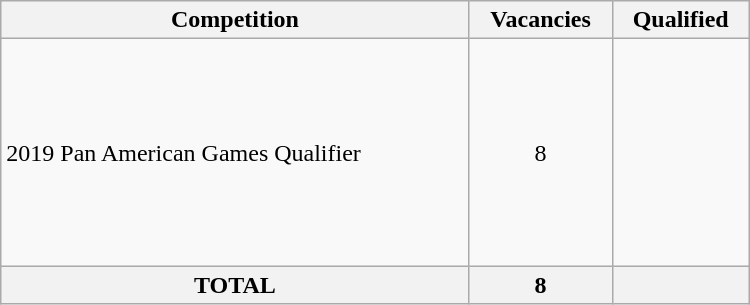<table class = "wikitable" width=500>
<tr>
<th>Competition</th>
<th>Vacancies</th>
<th>Qualified</th>
</tr>
<tr>
<td>2019 Pan American Games Qualifier</td>
<td align="center">8</td>
<td><br><br><br><br><br><br><br><br></td>
</tr>
<tr>
<th>TOTAL</th>
<th>8</th>
<th></th>
</tr>
</table>
